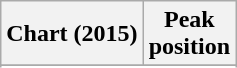<table class="wikitable sortable plainrowheaders" style="text-align:center">
<tr>
<th scope="col">Chart (2015)</th>
<th scope="col">Peak<br>position</th>
</tr>
<tr>
</tr>
<tr>
</tr>
<tr>
</tr>
</table>
